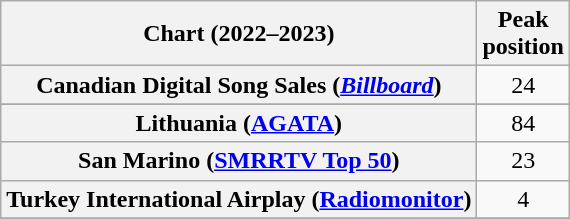<table class="wikitable sortable plainrowheaders" style="text-align:center">
<tr>
<th scope="col">Chart (2022–2023)</th>
<th scope="col">Peak<br>position</th>
</tr>
<tr>
<th scope="row">Canadian Digital Song Sales (<em><a href='#'>Billboard</a></em>)</th>
<td>24</td>
</tr>
<tr>
</tr>
<tr>
<th scope="row">Lithuania (<a href='#'>AGATA</a>)</th>
<td>84</td>
</tr>
<tr>
<th scope="row">San Marino (<a href='#'>SMRRTV Top 50</a>)</th>
<td>23</td>
</tr>
<tr>
<th scope="row">Turkey International Airplay (<a href='#'>Radiomonitor</a>)</th>
<td>4</td>
</tr>
<tr>
</tr>
<tr>
</tr>
</table>
